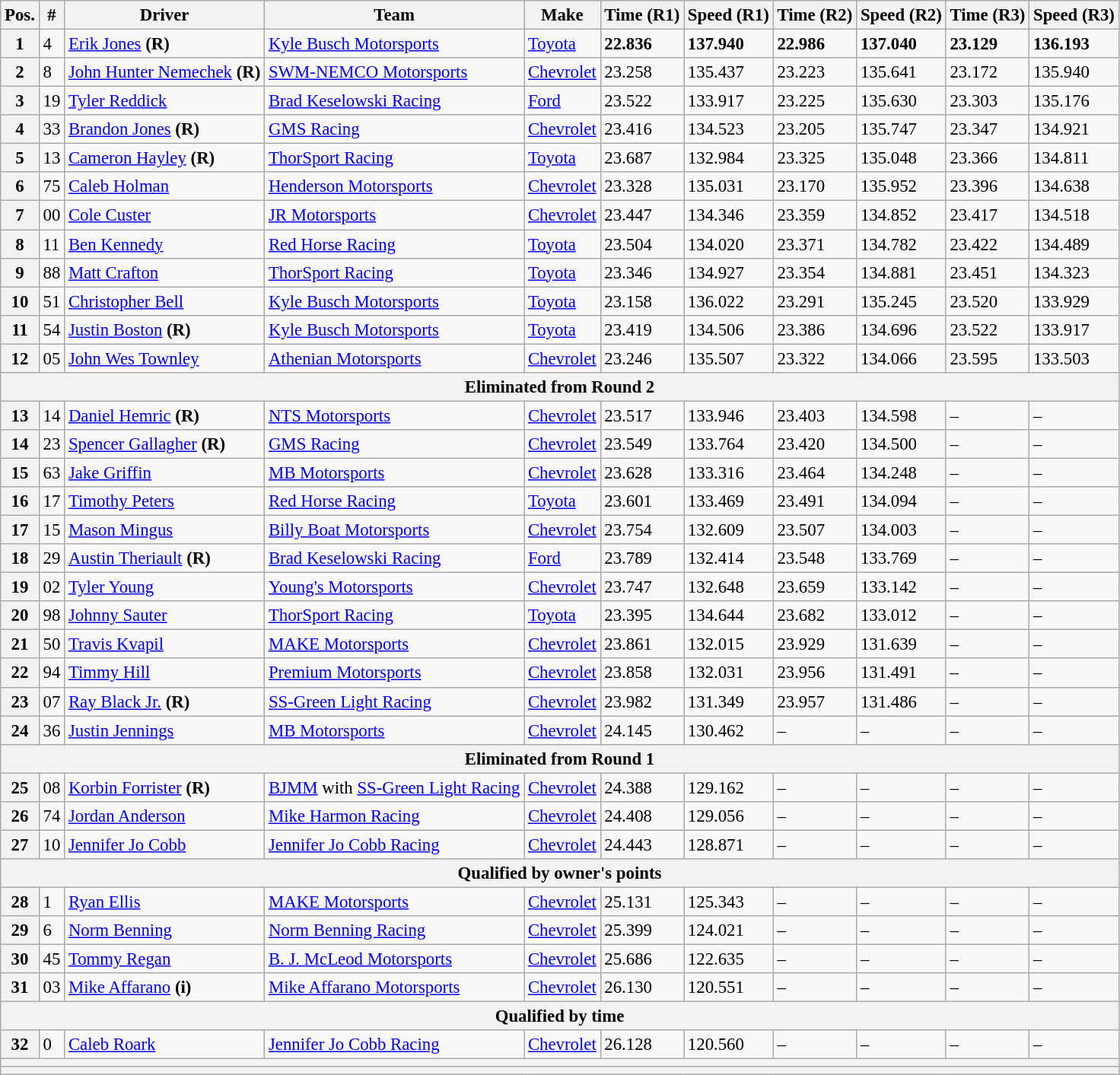<table class="wikitable" style="font-size:95%">
<tr>
<th>Pos.</th>
<th>#</th>
<th>Driver</th>
<th>Team</th>
<th>Make</th>
<th>Time (R1)</th>
<th>Speed (R1)</th>
<th>Time (R2)</th>
<th>Speed (R2)</th>
<th>Time (R3)</th>
<th>Speed (R3)</th>
</tr>
<tr>
<th>1</th>
<td>4</td>
<td><a href='#'>Erik Jones</a> <strong>(R)</strong></td>
<td><a href='#'>Kyle Busch Motorsports</a></td>
<td><a href='#'>Toyota</a></td>
<td><strong>22.836</strong></td>
<td><strong>137.940</strong></td>
<td><strong>22.986</strong></td>
<td><strong>137.040</strong></td>
<td><strong>23.129</strong></td>
<td><strong>136.193</strong></td>
</tr>
<tr>
<th>2</th>
<td>8</td>
<td><a href='#'>John Hunter Nemechek</a> <strong>(R)</strong></td>
<td><a href='#'>SWM-NEMCO Motorsports</a></td>
<td><a href='#'>Chevrolet</a></td>
<td>23.258</td>
<td>135.437</td>
<td>23.223</td>
<td>135.641</td>
<td>23.172</td>
<td>135.940</td>
</tr>
<tr>
<th>3</th>
<td>19</td>
<td><a href='#'>Tyler Reddick</a></td>
<td><a href='#'>Brad Keselowski Racing</a></td>
<td><a href='#'>Ford</a></td>
<td>23.522</td>
<td>133.917</td>
<td>23.225</td>
<td>135.630</td>
<td>23.303</td>
<td>135.176</td>
</tr>
<tr>
<th>4</th>
<td>33</td>
<td><a href='#'>Brandon Jones</a> <strong>(R)</strong></td>
<td><a href='#'>GMS Racing</a></td>
<td><a href='#'>Chevrolet</a></td>
<td>23.416</td>
<td>134.523</td>
<td>23.205</td>
<td>135.747</td>
<td>23.347</td>
<td>134.921</td>
</tr>
<tr>
<th>5</th>
<td>13</td>
<td><a href='#'>Cameron Hayley</a> <strong>(R)</strong></td>
<td><a href='#'>ThorSport Racing</a></td>
<td><a href='#'>Toyota</a></td>
<td>23.687</td>
<td>132.984</td>
<td>23.325</td>
<td>135.048</td>
<td>23.366</td>
<td>134.811</td>
</tr>
<tr>
<th>6</th>
<td>75</td>
<td><a href='#'>Caleb Holman</a></td>
<td><a href='#'>Henderson Motorsports</a></td>
<td><a href='#'>Chevrolet</a></td>
<td>23.328</td>
<td>135.031</td>
<td>23.170</td>
<td>135.952</td>
<td>23.396</td>
<td>134.638</td>
</tr>
<tr>
<th>7</th>
<td>00</td>
<td><a href='#'>Cole Custer</a></td>
<td><a href='#'>JR Motorsports</a></td>
<td><a href='#'>Chevrolet</a></td>
<td>23.447</td>
<td>134.346</td>
<td>23.359</td>
<td>134.852</td>
<td>23.417</td>
<td>134.518</td>
</tr>
<tr>
<th>8</th>
<td>11</td>
<td><a href='#'>Ben Kennedy</a></td>
<td><a href='#'>Red Horse Racing</a></td>
<td><a href='#'>Toyota</a></td>
<td>23.504</td>
<td>134.020</td>
<td>23.371</td>
<td>134.782</td>
<td>23.422</td>
<td>134.489</td>
</tr>
<tr>
<th>9</th>
<td>88</td>
<td><a href='#'>Matt Crafton</a></td>
<td><a href='#'>ThorSport Racing</a></td>
<td><a href='#'>Toyota</a></td>
<td>23.346</td>
<td>134.927</td>
<td>23.354</td>
<td>134.881</td>
<td>23.451</td>
<td>134.323</td>
</tr>
<tr>
<th>10</th>
<td>51</td>
<td><a href='#'>Christopher Bell</a></td>
<td><a href='#'>Kyle Busch Motorsports</a></td>
<td><a href='#'>Toyota</a></td>
<td>23.158</td>
<td>136.022</td>
<td>23.291</td>
<td>135.245</td>
<td>23.520</td>
<td>133.929</td>
</tr>
<tr>
<th>11</th>
<td>54</td>
<td><a href='#'>Justin Boston</a> <strong>(R)</strong></td>
<td><a href='#'>Kyle Busch Motorsports</a></td>
<td><a href='#'>Toyota</a></td>
<td>23.419</td>
<td>134.506</td>
<td>23.386</td>
<td>134.696</td>
<td>23.522</td>
<td>133.917</td>
</tr>
<tr>
<th>12</th>
<td>05</td>
<td><a href='#'>John Wes Townley</a></td>
<td><a href='#'>Athenian Motorsports</a></td>
<td><a href='#'>Chevrolet</a></td>
<td>23.246</td>
<td>135.507</td>
<td>23.322</td>
<td>134.066</td>
<td>23.595</td>
<td>133.503</td>
</tr>
<tr>
<th colspan="11">Eliminated from Round 2</th>
</tr>
<tr>
<th>13</th>
<td>14</td>
<td><a href='#'>Daniel Hemric</a> <strong>(R)</strong></td>
<td><a href='#'>NTS Motorsports</a></td>
<td><a href='#'>Chevrolet</a></td>
<td>23.517</td>
<td>133.946</td>
<td>23.403</td>
<td>134.598</td>
<td>–</td>
<td>–</td>
</tr>
<tr>
<th>14</th>
<td>23</td>
<td><a href='#'>Spencer Gallagher</a> <strong>(R)</strong></td>
<td><a href='#'>GMS Racing</a></td>
<td><a href='#'>Chevrolet</a></td>
<td>23.549</td>
<td>133.764</td>
<td>23.420</td>
<td>134.500</td>
<td>–</td>
<td>–</td>
</tr>
<tr>
<th>15</th>
<td>63</td>
<td><a href='#'>Jake Griffin</a></td>
<td><a href='#'>MB Motorsports</a></td>
<td><a href='#'>Chevrolet</a></td>
<td>23.628</td>
<td>133.316</td>
<td>23.464</td>
<td>134.248</td>
<td>–</td>
<td>–</td>
</tr>
<tr>
<th>16</th>
<td>17</td>
<td><a href='#'>Timothy Peters</a></td>
<td><a href='#'>Red Horse Racing</a></td>
<td><a href='#'>Toyota</a></td>
<td>23.601</td>
<td>133.469</td>
<td>23.491</td>
<td>134.094</td>
<td>–</td>
<td>–</td>
</tr>
<tr>
<th>17</th>
<td>15</td>
<td><a href='#'>Mason Mingus</a></td>
<td><a href='#'>Billy Boat Motorsports</a></td>
<td><a href='#'>Chevrolet</a></td>
<td>23.754</td>
<td>132.609</td>
<td>23.507</td>
<td>134.003</td>
<td>–</td>
<td>–</td>
</tr>
<tr>
<th>18</th>
<td>29</td>
<td><a href='#'>Austin Theriault</a> <strong>(R)</strong></td>
<td><a href='#'>Brad Keselowski Racing</a></td>
<td><a href='#'>Ford</a></td>
<td>23.789</td>
<td>132.414</td>
<td>23.548</td>
<td>133.769</td>
<td>–</td>
<td>–</td>
</tr>
<tr>
<th>19</th>
<td>02</td>
<td><a href='#'>Tyler Young</a></td>
<td><a href='#'>Young's Motorsports</a></td>
<td><a href='#'>Chevrolet</a></td>
<td>23.747</td>
<td>132.648</td>
<td>23.659</td>
<td>133.142</td>
<td>–</td>
<td>–</td>
</tr>
<tr>
<th>20</th>
<td>98</td>
<td><a href='#'>Johnny Sauter</a></td>
<td><a href='#'>ThorSport Racing</a></td>
<td><a href='#'>Toyota</a></td>
<td>23.395</td>
<td>134.644</td>
<td>23.682</td>
<td>133.012</td>
<td>–</td>
<td>–</td>
</tr>
<tr>
<th>21</th>
<td>50</td>
<td><a href='#'>Travis Kvapil</a></td>
<td><a href='#'>MAKE Motorsports</a></td>
<td><a href='#'>Chevrolet</a></td>
<td>23.861</td>
<td>132.015</td>
<td>23.929</td>
<td>131.639</td>
<td>–</td>
<td>–</td>
</tr>
<tr>
<th>22</th>
<td>94</td>
<td><a href='#'>Timmy Hill</a></td>
<td><a href='#'>Premium Motorsports</a></td>
<td><a href='#'>Chevrolet</a></td>
<td>23.858</td>
<td>132.031</td>
<td>23.956</td>
<td>131.491</td>
<td>–</td>
<td>–</td>
</tr>
<tr>
<th>23</th>
<td>07</td>
<td><a href='#'>Ray Black Jr.</a> <strong>(R)</strong></td>
<td><a href='#'>SS-Green Light Racing</a></td>
<td><a href='#'>Chevrolet</a></td>
<td>23.982</td>
<td>131.349</td>
<td>23.957</td>
<td>131.486</td>
<td>–</td>
<td>–</td>
</tr>
<tr>
<th>24</th>
<td>36</td>
<td><a href='#'>Justin Jennings</a></td>
<td><a href='#'>MB Motorsports</a></td>
<td><a href='#'>Chevrolet</a></td>
<td>24.145</td>
<td>130.462</td>
<td>–</td>
<td>–</td>
<td>–</td>
<td>–</td>
</tr>
<tr>
<th colspan="11">Eliminated from Round 1</th>
</tr>
<tr>
<th>25</th>
<td>08</td>
<td><a href='#'>Korbin Forrister</a> <strong>(R)</strong></td>
<td><a href='#'>BJMM</a> with <a href='#'>SS-Green Light Racing</a></td>
<td><a href='#'>Chevrolet</a></td>
<td>24.388</td>
<td>129.162</td>
<td>–</td>
<td>–</td>
<td>–</td>
<td>–</td>
</tr>
<tr>
<th>26</th>
<td>74</td>
<td><a href='#'>Jordan Anderson</a></td>
<td><a href='#'>Mike Harmon Racing</a></td>
<td><a href='#'>Chevrolet</a></td>
<td>24.408</td>
<td>129.056</td>
<td>–</td>
<td>–</td>
<td>–</td>
<td>–</td>
</tr>
<tr>
<th>27</th>
<td>10</td>
<td><a href='#'>Jennifer Jo Cobb</a></td>
<td><a href='#'>Jennifer Jo Cobb Racing</a></td>
<td><a href='#'>Chevrolet</a></td>
<td>24.443</td>
<td>128.871</td>
<td>–</td>
<td>–</td>
<td>–</td>
<td>–</td>
</tr>
<tr>
<th colspan="11">Qualified by owner's points</th>
</tr>
<tr>
<th>28</th>
<td>1</td>
<td><a href='#'>Ryan Ellis</a></td>
<td><a href='#'>MAKE Motorsports</a></td>
<td><a href='#'>Chevrolet</a></td>
<td>25.131</td>
<td>125.343</td>
<td>–</td>
<td>–</td>
<td>–</td>
<td>–</td>
</tr>
<tr>
<th>29</th>
<td>6</td>
<td><a href='#'>Norm Benning</a></td>
<td><a href='#'>Norm Benning Racing</a></td>
<td><a href='#'>Chevrolet</a></td>
<td>25.399</td>
<td>124.021</td>
<td>–</td>
<td>–</td>
<td>–</td>
<td>–</td>
</tr>
<tr>
<th>30</th>
<td>45</td>
<td><a href='#'>Tommy Regan</a></td>
<td><a href='#'>B. J. McLeod Motorsports</a></td>
<td><a href='#'>Chevrolet</a></td>
<td>25.686</td>
<td>122.635</td>
<td>–</td>
<td>–</td>
<td>–</td>
<td>–</td>
</tr>
<tr>
<th>31</th>
<td>03</td>
<td><a href='#'>Mike Affarano</a> <strong>(i)</strong></td>
<td><a href='#'>Mike Affarano Motorsports</a></td>
<td><a href='#'>Chevrolet</a></td>
<td>26.130</td>
<td>120.551</td>
<td>–</td>
<td>–</td>
<td>–</td>
<td>–</td>
</tr>
<tr>
<th colspan="11">Qualified by time</th>
</tr>
<tr>
<th>32</th>
<td>0</td>
<td><a href='#'>Caleb Roark</a></td>
<td><a href='#'>Jennifer Jo Cobb Racing</a></td>
<td><a href='#'>Chevrolet</a></td>
<td>26.128</td>
<td>120.560</td>
<td>–</td>
<td>–</td>
<td>–</td>
<td>–</td>
</tr>
<tr>
<th colspan="11"></th>
</tr>
<tr>
<th colspan="11"></th>
</tr>
</table>
